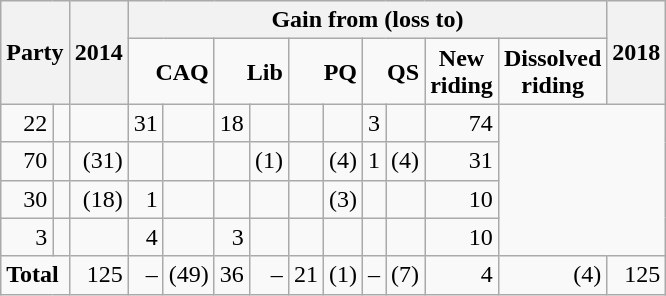<table class="wikitable" style="text-align:right;">
<tr>
<th rowspan="2" colspan="2">Party</th>
<th rowspan="2">2014</th>
<th colspan="10">Gain from (loss to)</th>
<th rowspan="2">2018</th>
</tr>
<tr>
<td colspan="2" ><strong>CAQ</strong></td>
<td colspan="2" ><strong>Lib</strong></td>
<td colspan="2" ><strong>PQ</strong></td>
<td colspan="2" ><strong>QS</strong></td>
<td align="center"><strong>New<br>riding</strong></td>
<td align="center"><strong>Dissolved<br>riding</strong></td>
</tr>
<tr align = "right">
<td>22</td>
<td></td>
<td></td>
<td>31</td>
<td></td>
<td>18</td>
<td></td>
<td></td>
<td></td>
<td>3</td>
<td></td>
<td>74</td>
</tr>
<tr>
<td>70</td>
<td></td>
<td>(31)</td>
<td></td>
<td></td>
<td></td>
<td>(1)</td>
<td></td>
<td>(4)</td>
<td>1</td>
<td>(4)</td>
<td>31</td>
</tr>
<tr>
<td>30</td>
<td></td>
<td>(18)</td>
<td>1</td>
<td></td>
<td></td>
<td></td>
<td></td>
<td>(3)</td>
<td></td>
<td></td>
<td>10</td>
</tr>
<tr>
<td>3</td>
<td></td>
<td></td>
<td>4</td>
<td></td>
<td>3</td>
<td></td>
<td></td>
<td></td>
<td></td>
<td></td>
<td>10</td>
</tr>
<tr>
<td colspan=2 align="left"><strong>Total</strong></td>
<td>125</td>
<td>–</td>
<td>(49)</td>
<td>36</td>
<td>–</td>
<td>21</td>
<td>(1)</td>
<td>–</td>
<td>(7)</td>
<td>4</td>
<td>(4)</td>
<td>125</td>
</tr>
</table>
